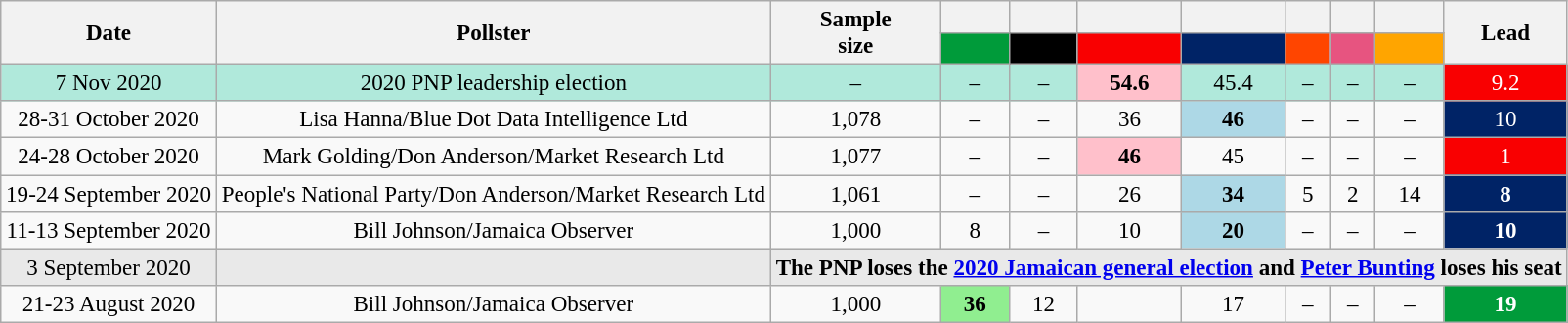<table class="wikitable sortable collapsible" style="text-align:center;font-size:96%;">
<tr>
<th rowspan="2">Date</th>
<th rowspan="2">Pollster</th>
<th rowspan="2">Sample<br>size</th>
<th></th>
<th></th>
<th></th>
<th></th>
<th></th>
<th></th>
<th></th>
<th rowspan="2">Lead</th>
</tr>
<tr>
<th class="unsortable" style="background:#009B3A;"><a href='#'></a></th>
<th class="unsortable" style="background:#000000;"><a href='#'></a></th>
<th class="unsortable" style="background:#F90001;"><a href='#'><strong></strong></a></th>
<th data-sort-type="number" class="unsortable" style="background:#002366;"><a href='#'><strong></strong></a></th>
<th class="unsortable" style="background:#ff4500;"><a href='#'></a></th>
<th class="unsortable" style="background:#E75480;"></th>
<th class="unsortable" style="background:Orange;"></th>
</tr>
<tr style="background:#b0e9db;">
<td>7 Nov 2020</td>
<td>2020 PNP leadership election</td>
<td>–</td>
<td>–</td>
<td>–</td>
<td style="background:Pink;"><strong>54.6</strong></td>
<td>45.4</td>
<td>–</td>
<td>–</td>
<td>–</td>
<td data-sort-value="9.2" style="background:#F90001;color:#FFFFFF;">9.2</td>
</tr>
<tr>
<td>28-31 October 2020</td>
<td>Lisa Hanna/Blue Dot Data Intelligence Ltd</td>
<td>1,078</td>
<td>–</td>
<td>–</td>
<td>36</td>
<td style="background:LightBlue;"><strong>46</strong></td>
<td>–</td>
<td>–</td>
<td>–</td>
<td data-sort-value="8" style="background:#002366;color:#FFFFFF;">10</td>
</tr>
<tr>
<td>24-28 October 2020</td>
<td>Mark Golding/Don Anderson/Market Research Ltd</td>
<td>1,077</td>
<td>–</td>
<td>–</td>
<td style="background:Pink;"><strong>46</strong></td>
<td>45</td>
<td>–</td>
<td>–</td>
<td>–</td>
<td data-sort-value="1" style="background:#F90001;color:#FFFFFF;">1</td>
</tr>
<tr>
<td>19-24 September 2020</td>
<td>People's National Party/Don Anderson/Market Research Ltd</td>
<td>1,061</td>
<td>–</td>
<td>–</td>
<td>26</td>
<td style="background:LightBlue;"><strong>34</strong></td>
<td>5</td>
<td>2</td>
<td>14</td>
<td data-sort-value="8" style="background:#002366;color:#FFFFFF;"><strong>8</strong></td>
</tr>
<tr>
<td>11-13  September 2020</td>
<td>Bill Johnson/Jamaica Observer</td>
<td>1,000</td>
<td>8</td>
<td>–</td>
<td>10</td>
<td style="background:LightBlue;"><strong>20</strong></td>
<td>–</td>
<td>–</td>
<td>–</td>
<td data-sort-value="10" style="background:#002366;color:#FFFFFF;"><strong>10</strong></td>
</tr>
<tr style="background:#E9E9E9;">
<td>3 September 2020</td>
<td></td>
<td colspan="9"><strong>The PNP loses the <a href='#'>2020 Jamaican general election</a> and <a href='#'>Peter Bunting</a> loses his seat</strong></td>
</tr>
<tr>
<td>21-23 August 2020</td>
<td>Bill Johnson/Jamaica Observer</td>
<td>1,000</td>
<td style="background:LightGreen;"><strong>36</strong></td>
<td>12</td>
<td></td>
<td>17</td>
<td>–</td>
<td>–</td>
<td>–</td>
<td data-sort-value="19" style="background:#009B3A;color:#FFFFFF;"><strong>19</strong></td>
</tr>
</table>
